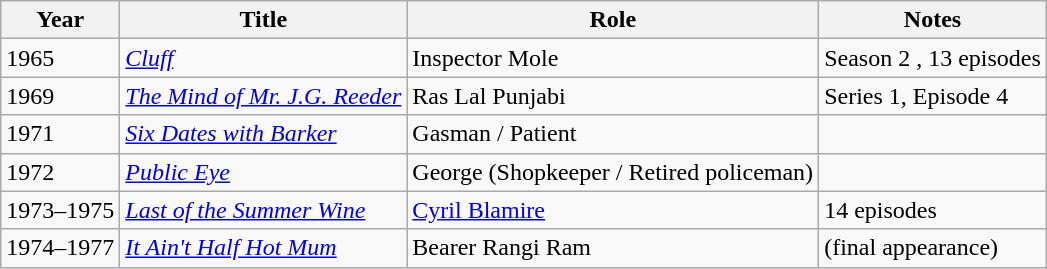<table class="wikitable">
<tr>
<th>Year</th>
<th>Title</th>
<th>Role</th>
<th>Notes</th>
</tr>
<tr>
<td>1965</td>
<td><em><a href='#'>Cluff</a></em></td>
<td>Inspector Mole</td>
<td>Season 2 , 13 episodes</td>
</tr>
<tr>
<td>1969</td>
<td><em><a href='#'>The Mind of Mr. J.G. Reeder</a></em></td>
<td>Ras Lal Punjabi</td>
<td>Series 1, Episode 4</td>
</tr>
<tr>
<td>1971</td>
<td><em><a href='#'>Six Dates with Barker</a></em></td>
<td>Gasman / Patient</td>
<td></td>
</tr>
<tr>
<td>1972</td>
<td><em><a href='#'>Public Eye</a></em></td>
<td>George (Shopkeeper / Retired policeman)</td>
<td></td>
</tr>
<tr>
<td>1973–1975</td>
<td><em><a href='#'>Last of the Summer Wine</a></em></td>
<td><a href='#'>Cyril Blamire</a></td>
<td>14 episodes</td>
</tr>
<tr>
<td>1974–1977</td>
<td><em><a href='#'>It Ain't Half Hot Mum</a></em></td>
<td>Bearer Rangi Ram</td>
<td>(final appearance)</td>
</tr>
</table>
